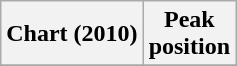<table class="wikitable sortable plainrowheaders">
<tr>
<th scope="col">Chart (2010)</th>
<th scope="col">Peak<br>position</th>
</tr>
<tr>
</tr>
</table>
